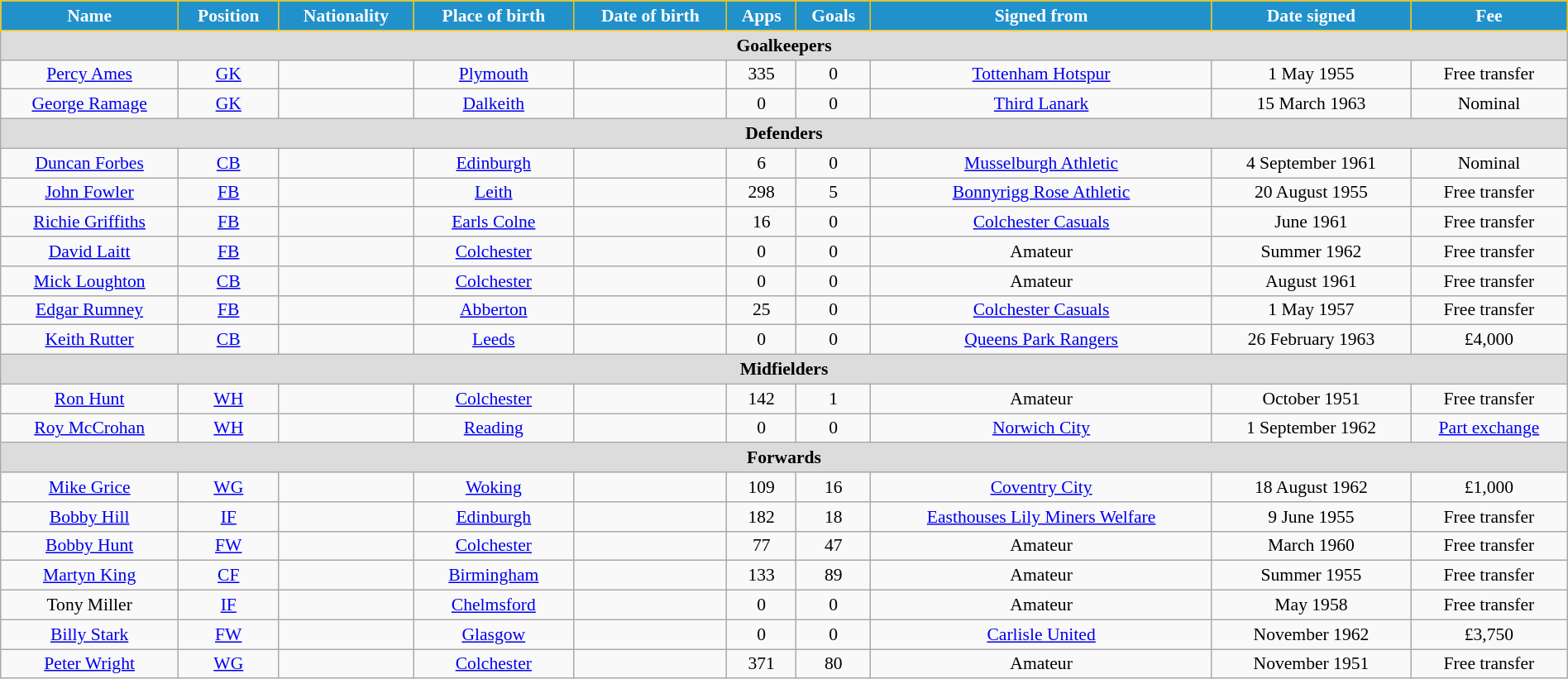<table class="wikitable" style="text-align:center; font-size:90%; width:100%;">
<tr>
<th style="background:#2191CC; color:white; border:1px solid #F7C408; text-align:center;">Name</th>
<th style="background:#2191CC; color:white; border:1px solid #F7C408; text-align:center;">Position</th>
<th style="background:#2191CC; color:white; border:1px solid #F7C408; text-align:center;">Nationality</th>
<th style="background:#2191CC; color:white; border:1px solid #F7C408; text-align:center;">Place of birth</th>
<th style="background:#2191CC; color:white; border:1px solid #F7C408; text-align:center;">Date of birth</th>
<th style="background:#2191CC; color:white; border:1px solid #F7C408; text-align:center;">Apps</th>
<th style="background:#2191CC; color:white; border:1px solid #F7C408; text-align:center;">Goals</th>
<th style="background:#2191CC; color:white; border:1px solid #F7C408; text-align:center;">Signed from</th>
<th style="background:#2191CC; color:white; border:1px solid #F7C408; text-align:center;">Date signed</th>
<th style="background:#2191CC; color:white; border:1px solid #F7C408; text-align:center;">Fee</th>
</tr>
<tr>
<th colspan="12" style="background:#dcdcdc; text-align:center;">Goalkeepers</th>
</tr>
<tr>
<td><a href='#'>Percy Ames</a></td>
<td><a href='#'>GK</a></td>
<td></td>
<td><a href='#'>Plymouth</a></td>
<td></td>
<td>335</td>
<td>0</td>
<td> <a href='#'>Tottenham Hotspur</a></td>
<td>1 May 1955</td>
<td>Free transfer</td>
</tr>
<tr>
<td><a href='#'>George Ramage</a></td>
<td><a href='#'>GK</a></td>
<td></td>
<td><a href='#'>Dalkeith</a></td>
<td></td>
<td>0</td>
<td>0</td>
<td> <a href='#'>Third Lanark</a></td>
<td>15 March 1963</td>
<td>Nominal</td>
</tr>
<tr>
<th colspan="12" style="background:#dcdcdc; text-align:center;">Defenders</th>
</tr>
<tr>
<td><a href='#'>Duncan Forbes</a></td>
<td><a href='#'>CB</a></td>
<td></td>
<td><a href='#'>Edinburgh</a></td>
<td></td>
<td>6</td>
<td>0</td>
<td> <a href='#'>Musselburgh Athletic</a></td>
<td>4 September 1961</td>
<td>Nominal</td>
</tr>
<tr>
<td><a href='#'>John Fowler</a></td>
<td><a href='#'>FB</a></td>
<td></td>
<td><a href='#'>Leith</a></td>
<td></td>
<td>298</td>
<td>5</td>
<td> <a href='#'>Bonnyrigg Rose Athletic</a></td>
<td>20 August 1955</td>
<td>Free transfer</td>
</tr>
<tr>
<td><a href='#'>Richie Griffiths</a></td>
<td><a href='#'>FB</a></td>
<td></td>
<td><a href='#'>Earls Colne</a></td>
<td></td>
<td>16</td>
<td>0</td>
<td> <a href='#'>Colchester Casuals</a></td>
<td>June 1961</td>
<td>Free transfer</td>
</tr>
<tr>
<td><a href='#'>David Laitt</a></td>
<td><a href='#'>FB</a></td>
<td></td>
<td><a href='#'>Colchester</a></td>
<td></td>
<td>0</td>
<td>0</td>
<td>Amateur</td>
<td>Summer 1962</td>
<td>Free transfer</td>
</tr>
<tr>
<td><a href='#'>Mick Loughton</a></td>
<td><a href='#'>CB</a></td>
<td></td>
<td><a href='#'>Colchester</a></td>
<td></td>
<td>0</td>
<td>0</td>
<td>Amateur</td>
<td>August 1961</td>
<td>Free transfer</td>
</tr>
<tr>
<td><a href='#'>Edgar Rumney</a></td>
<td><a href='#'>FB</a></td>
<td></td>
<td><a href='#'>Abberton</a></td>
<td></td>
<td>25</td>
<td>0</td>
<td> <a href='#'>Colchester Casuals</a></td>
<td>1 May 1957</td>
<td>Free transfer</td>
</tr>
<tr>
<td><a href='#'>Keith Rutter</a></td>
<td><a href='#'>CB</a></td>
<td></td>
<td><a href='#'>Leeds</a></td>
<td></td>
<td>0</td>
<td>0</td>
<td> <a href='#'>Queens Park Rangers</a></td>
<td>26 February 1963</td>
<td>£4,000</td>
</tr>
<tr>
<th colspan="12" style="background:#dcdcdc; text-align:center;">Midfielders</th>
</tr>
<tr>
<td><a href='#'>Ron Hunt</a></td>
<td><a href='#'>WH</a></td>
<td></td>
<td><a href='#'>Colchester</a></td>
<td></td>
<td>142</td>
<td>1</td>
<td>Amateur</td>
<td>October 1951</td>
<td>Free transfer</td>
</tr>
<tr>
<td><a href='#'>Roy McCrohan</a></td>
<td><a href='#'>WH</a></td>
<td></td>
<td><a href='#'>Reading</a></td>
<td></td>
<td>0</td>
<td>0</td>
<td> <a href='#'>Norwich City</a></td>
<td>1 September 1962</td>
<td><a href='#'>Part exchange</a></td>
</tr>
<tr>
<th colspan="12" style="background:#dcdcdc; text-align:center;">Forwards</th>
</tr>
<tr>
<td><a href='#'>Mike Grice</a></td>
<td><a href='#'>WG</a></td>
<td></td>
<td><a href='#'>Woking</a></td>
<td></td>
<td>109</td>
<td>16</td>
<td> <a href='#'>Coventry City</a></td>
<td>18 August 1962</td>
<td>£1,000</td>
</tr>
<tr>
<td><a href='#'>Bobby Hill</a></td>
<td><a href='#'>IF</a></td>
<td></td>
<td><a href='#'>Edinburgh</a></td>
<td></td>
<td>182</td>
<td>18</td>
<td> <a href='#'>Easthouses Lily Miners Welfare</a></td>
<td>9 June 1955</td>
<td>Free transfer</td>
</tr>
<tr>
<td><a href='#'>Bobby Hunt</a></td>
<td><a href='#'>FW</a></td>
<td></td>
<td><a href='#'>Colchester</a></td>
<td></td>
<td>77</td>
<td>47</td>
<td>Amateur</td>
<td>March 1960</td>
<td>Free transfer</td>
</tr>
<tr>
<td><a href='#'>Martyn King</a></td>
<td><a href='#'>CF</a></td>
<td></td>
<td><a href='#'>Birmingham</a></td>
<td></td>
<td>133</td>
<td>89</td>
<td>Amateur</td>
<td>Summer 1955</td>
<td>Free transfer</td>
</tr>
<tr>
<td>Tony Miller</td>
<td><a href='#'>IF</a></td>
<td></td>
<td><a href='#'>Chelmsford</a></td>
<td></td>
<td>0</td>
<td>0</td>
<td>Amateur</td>
<td>May 1958</td>
<td>Free transfer</td>
</tr>
<tr>
<td><a href='#'>Billy Stark</a></td>
<td><a href='#'>FW</a></td>
<td></td>
<td><a href='#'>Glasgow</a></td>
<td></td>
<td>0</td>
<td>0</td>
<td> <a href='#'>Carlisle United</a></td>
<td>November 1962</td>
<td>£3,750</td>
</tr>
<tr>
<td><a href='#'>Peter Wright</a></td>
<td><a href='#'>WG</a></td>
<td></td>
<td><a href='#'>Colchester</a></td>
<td></td>
<td>371</td>
<td>80</td>
<td>Amateur</td>
<td>November 1951</td>
<td>Free transfer</td>
</tr>
</table>
